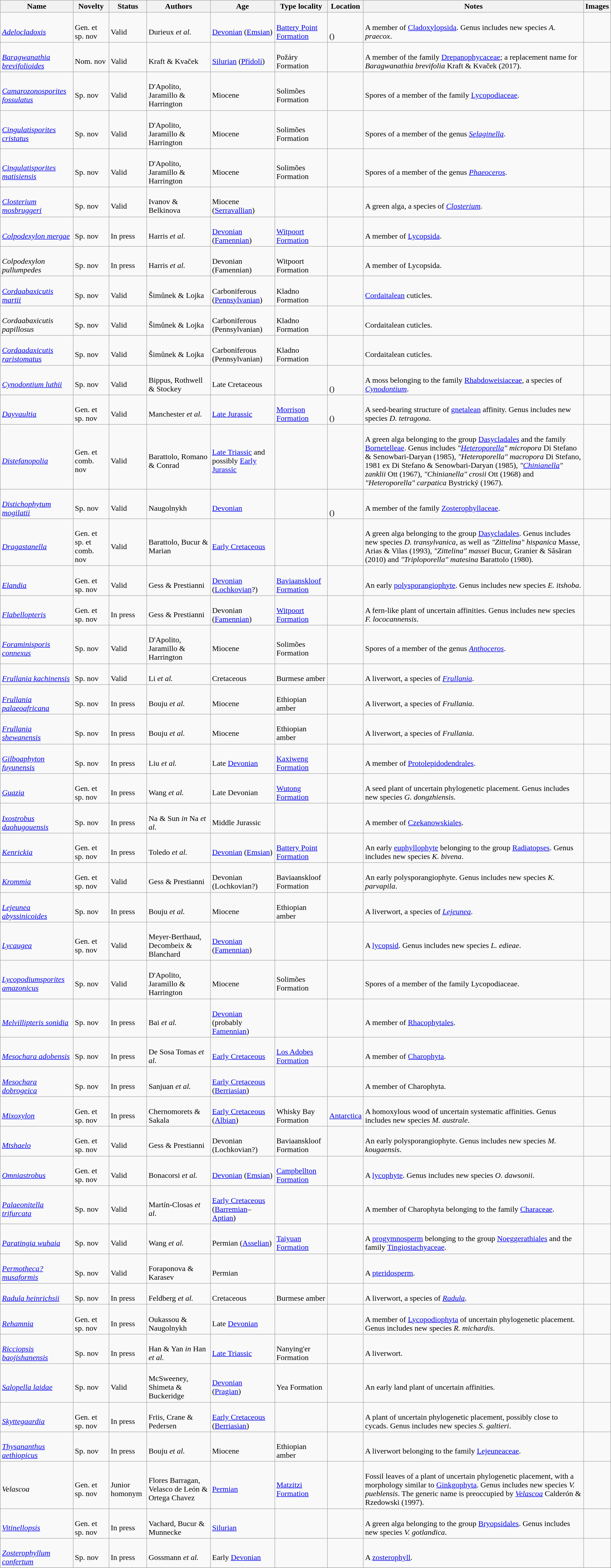<table class="wikitable sortable" align="center" width="100%">
<tr>
<th>Name</th>
<th>Novelty</th>
<th>Status</th>
<th>Authors</th>
<th>Age</th>
<th>Type locality</th>
<th>Location</th>
<th>Notes</th>
<th>Images</th>
</tr>
<tr>
<td><br><em><a href='#'>Adelocladoxis</a></em></td>
<td><br>Gen. et sp. nov</td>
<td><br>Valid</td>
<td><br>Durieux <em>et al.</em></td>
<td><br><a href='#'>Devonian</a> (<a href='#'>Emsian</a>)</td>
<td><br><a href='#'>Battery Point Formation</a></td>
<td><br><br>()</td>
<td><br>A member of <a href='#'>Cladoxylopsida</a>. Genus includes new species <em>A. praecox</em>.</td>
<td></td>
</tr>
<tr>
<td><br><em><a href='#'>Baragwanathia brevifolioides</a></em></td>
<td><br>Nom. nov</td>
<td><br>Valid</td>
<td><br>Kraft & Kvaček</td>
<td><br><a href='#'>Silurian</a> (<a href='#'>Přídolí</a>)</td>
<td><br>Požáry Formation</td>
<td><br></td>
<td><br>A member of the family <a href='#'>Drepanophycaceae</a>; a replacement name for <em>Baragwanathia brevifolia</em> Kraft & Kvaček (2017).</td>
<td></td>
</tr>
<tr>
<td><br><em><a href='#'>Camarozonosporites fossulatus</a></em></td>
<td><br>Sp. nov</td>
<td><br>Valid</td>
<td><br>D'Apolito, Jaramillo & Harrington</td>
<td><br>Miocene</td>
<td><br>Solimões Formation</td>
<td><br></td>
<td><br>Spores of a member of the family <a href='#'>Lycopodiaceae</a>.</td>
<td></td>
</tr>
<tr>
<td><br><em><a href='#'>Cingulatisporites cristatus</a></em></td>
<td><br>Sp. nov</td>
<td><br>Valid</td>
<td><br>D'Apolito, Jaramillo & Harrington</td>
<td><br>Miocene</td>
<td><br>Solimões Formation</td>
<td><br></td>
<td><br>Spores of a member of the genus <em><a href='#'>Selaginella</a></em>.</td>
<td></td>
</tr>
<tr>
<td><br><em><a href='#'>Cingulatisporites matisiensis</a></em></td>
<td><br>Sp. nov</td>
<td><br>Valid</td>
<td><br>D'Apolito, Jaramillo & Harrington</td>
<td><br>Miocene</td>
<td><br>Solimões Formation</td>
<td><br></td>
<td><br>Spores of a member of the genus <em><a href='#'>Phaeoceros</a></em>.</td>
<td></td>
</tr>
<tr>
<td><br><em><a href='#'>Closterium mosbruggeri</a></em></td>
<td><br>Sp. nov</td>
<td><br>Valid</td>
<td><br>Ivanov & Belkinova</td>
<td><br>Miocene (<a href='#'>Serravallian</a>)</td>
<td></td>
<td><br></td>
<td><br>A green alga, a species of <em><a href='#'>Closterium</a></em>.</td>
<td></td>
</tr>
<tr>
<td><br><em><a href='#'>Colpodexylon mergae</a></em></td>
<td><br>Sp. nov</td>
<td><br>In press</td>
<td><br>Harris <em>et al.</em></td>
<td><br><a href='#'>Devonian</a> (<a href='#'>Famennian</a>)</td>
<td><br><a href='#'>Witpoort Formation</a></td>
<td><br></td>
<td><br>A member of <a href='#'>Lycopsida</a>.</td>
<td></td>
</tr>
<tr>
<td><br><em>Colpodexylon pullumpedes</em></td>
<td><br>Sp. nov</td>
<td><br>In press</td>
<td><br>Harris <em>et al.</em></td>
<td><br>Devonian (Famennian)</td>
<td><br>Witpoort Formation</td>
<td><br></td>
<td><br>A member of Lycopsida.</td>
<td></td>
</tr>
<tr>
<td><br><em><a href='#'>Cordaabaxicutis martii</a></em></td>
<td><br>Sp. nov</td>
<td><br>Valid</td>
<td><br>Šimůnek & Lojka</td>
<td><br>Carboniferous (<a href='#'>Pennsylvanian</a>)</td>
<td><br>Kladno Formation</td>
<td><br></td>
<td><br><a href='#'>Cordaitalean</a> cuticles.</td>
<td></td>
</tr>
<tr>
<td><br><em>Cordaabaxicutis papillosus</em></td>
<td><br>Sp. nov</td>
<td><br>Valid</td>
<td><br>Šimůnek & Lojka</td>
<td><br>Carboniferous (Pennsylvanian)</td>
<td><br>Kladno Formation</td>
<td><br></td>
<td><br>Cordaitalean cuticles.</td>
<td></td>
</tr>
<tr>
<td><br><em><a href='#'>Cordaadaxicutis raristomatus</a></em></td>
<td><br>Sp. nov</td>
<td><br>Valid</td>
<td><br>Šimůnek & Lojka</td>
<td><br>Carboniferous (Pennsylvanian)</td>
<td><br>Kladno Formation</td>
<td><br></td>
<td><br>Cordaitalean cuticles.</td>
<td></td>
</tr>
<tr>
<td><br><em><a href='#'>Cynodontium luthii</a></em></td>
<td><br>Sp. nov</td>
<td><br>Valid</td>
<td><br>Bippus, Rothwell & Stockey</td>
<td><br>Late Cretaceous</td>
<td></td>
<td><br><br>()</td>
<td><br>A moss belonging to the family <a href='#'>Rhabdoweisiaceae</a>, a species of <em><a href='#'>Cynodontium</a></em>.</td>
<td></td>
</tr>
<tr>
<td><br><em><a href='#'>Dayvaultia</a></em></td>
<td><br>Gen. et sp. nov</td>
<td><br>Valid</td>
<td><br>Manchester <em>et al.</em></td>
<td><br><a href='#'>Late Jurassic</a></td>
<td><br><a href='#'>Morrison Formation</a></td>
<td><br><br>()</td>
<td><br>A seed-bearing structure of <a href='#'>gnetalean</a> affinity. Genus includes new species <em>D. tetragona</em>.</td>
<td></td>
</tr>
<tr>
<td><br><em><a href='#'>Distefanopolia</a></em></td>
<td><br>Gen. et comb. nov</td>
<td><br>Valid</td>
<td><br>Barattolo, Romano & Conrad</td>
<td><br><a href='#'>Late Triassic</a> and possibly <a href='#'>Early Jurassic</a></td>
<td></td>
<td><br><br>
<br>
<br>
<br>
<br>
<br>
</td>
<td><br>A green alga belonging to the group <a href='#'>Dasycladales</a> and the family <a href='#'>Bornetelleae</a>. Genus includes <em>"<a href='#'>Heteroporella</a>" micropora</em> Di Stefano & Senowbari-Daryan (1985), <em>"Heteroporella" macropora</em> Di Stefano, 1981 ex Di Stefano & Senowbari-Daryan (1985), <em>"<a href='#'>Chinianella</a>" zanklii</em> Ott (1967), <em>"Chinianella" crosii</em> Ott (1968) and <em>"Heteroporella" carpatica</em> Bystrický (1967).</td>
<td></td>
</tr>
<tr>
<td><br><em><a href='#'>Distichophytum mogilatii</a></em></td>
<td><br>Sp. nov</td>
<td><br>Valid</td>
<td><br>Naugolnykh</td>
<td><br><a href='#'>Devonian</a></td>
<td></td>
<td><br><br>()</td>
<td><br>A member of the family <a href='#'>Zosterophyllaceae</a>.</td>
<td></td>
</tr>
<tr>
<td><br><em><a href='#'>Dragastanella</a></em></td>
<td><br>Gen. et sp. et comb. nov</td>
<td><br>Valid</td>
<td><br>Barattolo, Bucur & Marian</td>
<td><br><a href='#'>Early Cretaceous</a></td>
<td></td>
<td><br><br>
<br>
</td>
<td><br>A green alga belonging to the group <a href='#'>Dasycladales</a>. Genus includes new species <em>D. transylvanica</em>, as well as <em>"Zittelina" hispanica</em> Masse, Arias & Vilas (1993), <em>"Zittelina" massei</em> Bucur, Granier & Săsăran (2010) and <em>"Triploporella" matesina</em> Barattolo (1980).</td>
<td></td>
</tr>
<tr>
<td><br><em><a href='#'>Elandia</a></em></td>
<td><br>Gen. et sp. nov</td>
<td><br>Valid</td>
<td><br>Gess & Prestianni</td>
<td><br><a href='#'>Devonian</a> (<a href='#'>Lochkovian</a>?)</td>
<td><br><a href='#'>Baviaanskloof Formation</a></td>
<td><br></td>
<td><br>An early <a href='#'>polysporangiophyte</a>. Genus includes new species <em>E. itshoba</em>.</td>
<td></td>
</tr>
<tr>
<td><br><em><a href='#'>Flabellopteris</a></em></td>
<td><br>Gen. et sp. nov</td>
<td><br>In press</td>
<td><br>Gess & Prestianni</td>
<td><br>Devonian (<a href='#'>Famennian</a>)</td>
<td><br><a href='#'>Witpoort Formation</a></td>
<td><br></td>
<td><br>A fern-like plant of uncertain affinities. Genus includes new species <em>F. lococannensis</em>.</td>
<td></td>
</tr>
<tr>
<td><br><em><a href='#'>Foraminisporis connexus</a></em></td>
<td><br>Sp. nov</td>
<td><br>Valid</td>
<td><br>D'Apolito, Jaramillo & Harrington</td>
<td><br>Miocene</td>
<td><br>Solimões Formation</td>
<td><br></td>
<td><br>Spores of a member of the genus <em><a href='#'>Anthoceros</a></em>.</td>
<td></td>
</tr>
<tr>
<td><br><em><a href='#'>Frullania kachinensis</a></em></td>
<td><br>Sp. nov</td>
<td><br>Valid</td>
<td><br>Li <em>et al.</em></td>
<td><br>Cretaceous</td>
<td><br>Burmese amber</td>
<td><br></td>
<td><br>A liverwort, a species of <em><a href='#'>Frullania</a></em>.</td>
<td></td>
</tr>
<tr>
<td><br><em><a href='#'>Frullania palaeoafricana</a></em></td>
<td><br>Sp. nov</td>
<td><br>In press</td>
<td><br>Bouju <em>et al.</em></td>
<td><br>Miocene</td>
<td><br>Ethiopian amber</td>
<td><br></td>
<td><br>A liverwort, a species of <em>Frullania</em>.</td>
<td></td>
</tr>
<tr>
<td><br><em><a href='#'>Frullania shewanensis</a></em></td>
<td><br>Sp. nov</td>
<td><br>In press</td>
<td><br>Bouju <em>et al.</em></td>
<td><br>Miocene</td>
<td><br>Ethiopian amber</td>
<td><br></td>
<td><br>A liverwort, a species of <em>Frullania</em>.</td>
<td></td>
</tr>
<tr>
<td><br><em><a href='#'>Gilboaphyton fuyunensis</a></em></td>
<td><br>Sp. nov</td>
<td><br>In press</td>
<td><br>Liu <em>et al.</em></td>
<td><br>Late <a href='#'>Devonian</a></td>
<td><br><a href='#'>Kaxiweng Formation</a></td>
<td><br></td>
<td><br>A member of <a href='#'>Protolepidodendrales</a>.</td>
<td></td>
</tr>
<tr>
<td><br><em><a href='#'>Guazia</a></em></td>
<td><br>Gen. et sp. nov</td>
<td><br>In press</td>
<td><br>Wang <em>et al.</em></td>
<td><br>Late Devonian</td>
<td><br><a href='#'>Wutong Formation</a></td>
<td><br></td>
<td><br>A seed plant of uncertain phylogenetic placement. Genus includes new species <em>G. dongzhiensis</em>.</td>
<td></td>
</tr>
<tr>
<td><br><em><a href='#'>Ixostrobus daohugouensis</a></em></td>
<td><br>Sp. nov</td>
<td><br>In press</td>
<td><br>Na & Sun <em>in</em> Na <em>et al.</em></td>
<td><br>Middle Jurassic</td>
<td></td>
<td><br></td>
<td><br>A member of <a href='#'>Czekanowskiales</a>.</td>
<td></td>
</tr>
<tr>
<td><br><em><a href='#'>Kenrickia</a></em></td>
<td><br>Gen. et sp. nov</td>
<td><br>In press</td>
<td><br>Toledo <em>et al.</em></td>
<td><br><a href='#'>Devonian</a> (<a href='#'>Emsian</a>)</td>
<td><br><a href='#'>Battery Point Formation</a></td>
<td><br></td>
<td><br>An early <a href='#'>euphyllophyte</a> belonging to the group <a href='#'>Radiatopses</a>. Genus includes new species <em>K. bivena</em>.</td>
<td></td>
</tr>
<tr>
<td><br><em><a href='#'>Krommia</a></em></td>
<td><br>Gen. et sp. nov</td>
<td><br>Valid</td>
<td><br>Gess & Prestianni</td>
<td><br>Devonian (Lochkovian?)</td>
<td><br>Baviaanskloof Formation</td>
<td><br><br>
</td>
<td><br>An early polysporangiophyte. Genus includes new species <em>K. parvapila</em>.</td>
<td></td>
</tr>
<tr>
<td><br><em><a href='#'>Lejeunea abyssinicoides</a></em></td>
<td><br>Sp. nov</td>
<td><br>In press</td>
<td><br>Bouju <em>et al.</em></td>
<td><br>Miocene</td>
<td><br>Ethiopian amber</td>
<td><br></td>
<td><br>A liverwort, a species of <em><a href='#'>Lejeunea</a></em>.</td>
<td></td>
</tr>
<tr>
<td><br><em><a href='#'>Lycaugea</a></em></td>
<td><br>Gen. et sp. nov</td>
<td><br>Valid</td>
<td><br>Meyer-Berthaud, Decombeix & Blanchard</td>
<td><br><a href='#'>Devonian</a> (<a href='#'>Famennian</a>)</td>
<td></td>
<td><br></td>
<td><br>A <a href='#'>lycopsid</a>. Genus includes new species <em>L. edieae</em>.</td>
<td></td>
</tr>
<tr>
<td><br><em><a href='#'>Lycopodiumsporites amazonicus</a></em></td>
<td><br>Sp. nov</td>
<td><br>Valid</td>
<td><br>D'Apolito, Jaramillo & Harrington</td>
<td><br>Miocene</td>
<td><br>Solimões Formation</td>
<td><br></td>
<td><br>Spores of a member of the family Lycopodiaceae.</td>
<td></td>
</tr>
<tr>
<td><br><em><a href='#'>Melvillipteris sonidia</a></em></td>
<td><br>Sp. nov</td>
<td><br>In press</td>
<td><br>Bai <em>et al.</em></td>
<td><br><a href='#'>Devonian</a> (probably <a href='#'>Famennian</a>)</td>
<td></td>
<td><br></td>
<td><br>A member of <a href='#'>Rhacophytales</a>.</td>
<td></td>
</tr>
<tr>
<td><br><em><a href='#'>Mesochara adobensis</a></em></td>
<td><br>Sp. nov</td>
<td><br>In press</td>
<td><br>De Sosa Tomas <em>et al.</em></td>
<td><br><a href='#'>Early Cretaceous</a></td>
<td><br><a href='#'>Los Adobes Formation</a></td>
<td><br></td>
<td><br>A member of <a href='#'>Charophyta</a>.</td>
<td></td>
</tr>
<tr>
<td><br><em><a href='#'>Mesochara dobrogeica</a></em></td>
<td><br>Sp. nov</td>
<td><br>In press</td>
<td><br>Sanjuan <em>et al.</em></td>
<td><br><a href='#'>Early Cretaceous</a> (<a href='#'>Berriasian</a>)</td>
<td></td>
<td><br></td>
<td><br>A member of Charophyta.</td>
<td></td>
</tr>
<tr>
<td><br><em><a href='#'>Mixoxylon</a></em></td>
<td><br>Gen. et sp. nov</td>
<td><br>In press</td>
<td><br>Chernomorets & Sakala</td>
<td><br><a href='#'>Early Cretaceous</a> (<a href='#'>Albian</a>)</td>
<td><br>Whisky Bay Formation</td>
<td><br><a href='#'>Antarctica</a></td>
<td><br>A homoxylous wood of uncertain systematic affinities. Genus includes new species <em>M. australe</em>.</td>
<td></td>
</tr>
<tr>
<td><br><em><a href='#'>Mtshaelo</a></em></td>
<td><br>Gen. et sp. nov</td>
<td><br>Valid</td>
<td><br>Gess & Prestianni</td>
<td><br>Devonian (Lochkovian?)</td>
<td><br>Baviaanskloof Formation</td>
<td><br></td>
<td><br>An early polysporangiophyte. Genus includes new species <em>M. kougaensis</em>.</td>
<td></td>
</tr>
<tr>
<td><br><em><a href='#'>Omniastrobus</a></em></td>
<td><br>Gen. et sp. nov</td>
<td><br>Valid</td>
<td><br>Bonacorsi <em>et al.</em></td>
<td><br><a href='#'>Devonian</a> (<a href='#'>Emsian</a>)</td>
<td><br><a href='#'>Campbellton Formation</a></td>
<td><br></td>
<td><br>A <a href='#'>lycophyte</a>. Genus includes new species <em>O. dawsonii</em>.</td>
<td></td>
</tr>
<tr>
<td><br><em><a href='#'>Palaeonitella trifurcata</a></em></td>
<td><br>Sp. nov</td>
<td><br>Valid</td>
<td><br>Martín-Closas <em>et al.</em></td>
<td><br><a href='#'>Early Cretaceous</a> (<a href='#'>Barremian</a>–<a href='#'>Aptian</a>)</td>
<td></td>
<td><br></td>
<td><br>A member of Charophyta belonging to the family <a href='#'>Characeae</a>.</td>
<td></td>
</tr>
<tr>
<td><br><em><a href='#'>Paratingia wuhaia</a></em></td>
<td><br>Sp. nov</td>
<td><br>Valid</td>
<td><br>Wang <em>et al.</em></td>
<td><br>Permian (<a href='#'>Asselian</a>)</td>
<td><br><a href='#'>Taiyuan Formation</a></td>
<td><br></td>
<td><br>A <a href='#'>progymnosperm</a> belonging to the group <a href='#'>Noeggerathiales</a> and the family <a href='#'>Tingiostachyaceae</a>.</td>
<td></td>
</tr>
<tr>
<td><br><em><a href='#'>Permotheca? musaformis</a></em></td>
<td><br>Sp. nov</td>
<td><br>Valid</td>
<td><br>Foraponova & Karasev</td>
<td><br>Permian</td>
<td></td>
<td><br></td>
<td><br>A <a href='#'>pteridosperm</a>.</td>
<td></td>
</tr>
<tr>
<td><br><em><a href='#'>Radula heinrichsii</a></em></td>
<td><br>Sp. nov</td>
<td><br>In press</td>
<td><br>Feldberg <em>et al.</em></td>
<td><br>Cretaceous</td>
<td><br>Burmese amber</td>
<td><br></td>
<td><br>A liverwort, a species of <em><a href='#'>Radula</a></em>.</td>
<td></td>
</tr>
<tr>
<td><br><em><a href='#'>Rehamnia</a></em></td>
<td><br>Gen. et sp. nov</td>
<td><br>In press</td>
<td><br>Oukassou & Naugolnykh</td>
<td><br>Late <a href='#'>Devonian</a></td>
<td></td>
<td><br></td>
<td><br>A member of <a href='#'>Lycopodiophyta</a> of uncertain phylogenetic placement. Genus includes new species <em>R. michardis</em>.</td>
<td></td>
</tr>
<tr>
<td><br><em><a href='#'>Ricciopsis baojishanensis</a></em></td>
<td><br>Sp. nov</td>
<td><br>In press</td>
<td><br>Han & Yan <em>in</em> Han <em>et al.</em></td>
<td><br><a href='#'>Late Triassic</a></td>
<td><br>Nanying'er Formation</td>
<td><br></td>
<td><br>A liverwort.</td>
<td></td>
</tr>
<tr>
<td><br><em><a href='#'>Salopella laidae</a></em></td>
<td><br>Sp. nov</td>
<td><br>Valid</td>
<td><br>McSweeney, Shimeta & Buckeridge</td>
<td><br><a href='#'>Devonian</a> (<a href='#'>Pragian</a>)</td>
<td><br>Yea Formation</td>
<td><br></td>
<td><br>An early land plant of uncertain affinities.</td>
<td></td>
</tr>
<tr>
<td><br><em><a href='#'>Skyttegaardia</a></em></td>
<td><br>Gen. et sp. nov</td>
<td><br>In press</td>
<td><br>Friis, Crane & Pedersen</td>
<td><br><a href='#'>Early Cretaceous</a> (<a href='#'>Berriasian</a>)</td>
<td></td>
<td><br></td>
<td><br>A plant of uncertain phylogenetic placement, possibly close to cycads. Genus includes new species <em>S. galtieri</em>.</td>
<td></td>
</tr>
<tr>
<td><br><em><a href='#'>Thysananthus aethiopicus</a></em></td>
<td><br>Sp. nov</td>
<td><br>In press</td>
<td><br>Bouju <em>et al.</em></td>
<td><br>Miocene</td>
<td><br>Ethiopian amber</td>
<td><br></td>
<td><br>A liverwort belonging to the family <a href='#'>Lejeuneaceae</a>.</td>
<td></td>
</tr>
<tr>
<td><br><em>Velascoa</em></td>
<td><br>Gen. et sp. nov</td>
<td><br>Junior homonym</td>
<td><br>Flores Barragan, Velasco de León & Ortega Chavez</td>
<td><br><a href='#'>Permian</a></td>
<td><br><a href='#'>Matzitzi Formation</a></td>
<td><br></td>
<td><br>Fossil leaves of a plant of uncertain phylogenetic placement, with a morphology similar to <a href='#'>Ginkgophyta</a>. Genus includes new species <em>V. pueblensis</em>. The generic name is preoccupied by <em><a href='#'>Velascoa</a></em> Calderón & Rzedowski (1997).</td>
<td></td>
</tr>
<tr>
<td><br><em><a href='#'>Vitinellopsis</a></em></td>
<td><br>Gen. et sp. nov</td>
<td><br>In press</td>
<td><br>Vachard, Bucur & Munnecke</td>
<td><br><a href='#'>Silurian</a></td>
<td></td>
<td><br></td>
<td><br>A green alga belonging to the group <a href='#'>Bryopsidales</a>. Genus includes new species <em>V. gotlandica</em>.</td>
<td></td>
</tr>
<tr>
<td><br><em><a href='#'>Zosterophyllum confertum</a></em></td>
<td><br>Sp. nov</td>
<td><br>In press</td>
<td><br>Gossmann <em>et al.</em></td>
<td><br>Early <a href='#'>Devonian</a></td>
<td></td>
<td><br></td>
<td><br>A <a href='#'>zosterophyll</a>.</td>
<td></td>
</tr>
<tr>
</tr>
</table>
